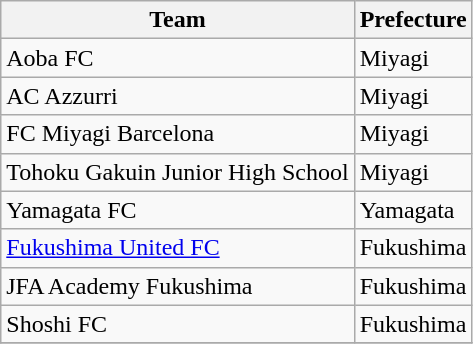<table class="wikitable sortable">
<tr>
<th>Team</th>
<th>Prefecture</th>
</tr>
<tr>
<td>Aoba FC</td>
<td>Miyagi</td>
</tr>
<tr>
<td>AC Azzurri</td>
<td>Miyagi</td>
</tr>
<tr>
<td>FC Miyagi Barcelona</td>
<td>Miyagi</td>
</tr>
<tr>
<td>Tohoku Gakuin Junior High School</td>
<td>Miyagi</td>
</tr>
<tr>
<td>Yamagata FC</td>
<td>Yamagata</td>
</tr>
<tr>
<td><a href='#'>Fukushima United FC</a></td>
<td>Fukushima</td>
</tr>
<tr>
<td>JFA Academy Fukushima</td>
<td>Fukushima</td>
</tr>
<tr>
<td>Shoshi FC</td>
<td>Fukushima</td>
</tr>
<tr>
</tr>
</table>
